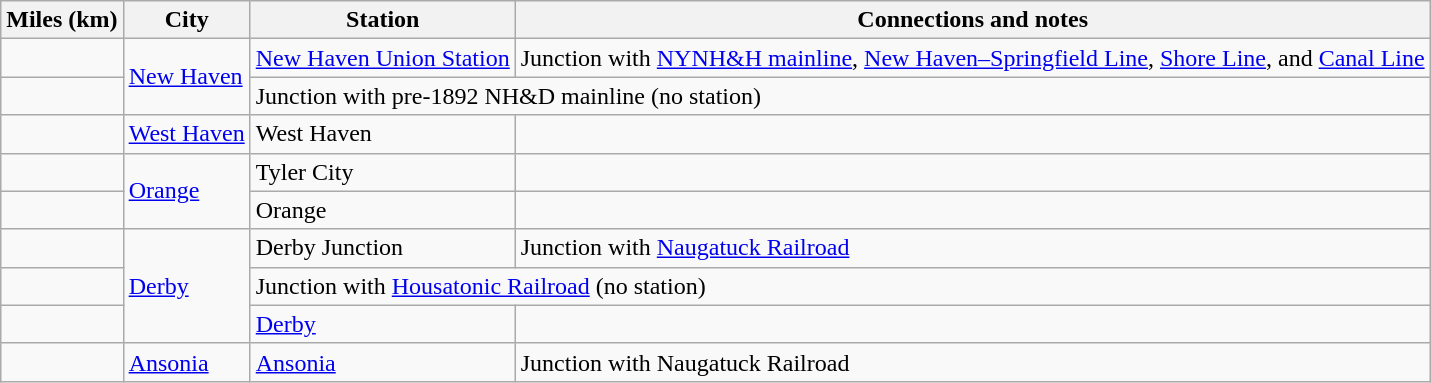<table class="wikitable">
<tr>
<th>Miles (km)</th>
<th>City</th>
<th>Station</th>
<th>Connections and notes</th>
</tr>
<tr>
<td></td>
<td rowspan="2"><a href='#'>New Haven</a></td>
<td><a href='#'>New Haven Union Station</a></td>
<td>Junction with <a href='#'>NYNH&H mainline</a>, <a href='#'>New Haven–Springfield Line</a>, <a href='#'>Shore Line</a>, and <a href='#'>Canal Line</a></td>
</tr>
<tr>
<td></td>
<td colspan=2>Junction with pre-1892 NH&D mainline (no station)</td>
</tr>
<tr>
<td></td>
<td><a href='#'>West Haven</a></td>
<td>West Haven</td>
<td></td>
</tr>
<tr>
<td></td>
<td rowspan="2"><a href='#'>Orange</a></td>
<td>Tyler City</td>
<td></td>
</tr>
<tr>
<td></td>
<td>Orange</td>
<td></td>
</tr>
<tr>
<td></td>
<td rowspan="3"><a href='#'>Derby</a></td>
<td>Derby Junction</td>
<td>Junction with <a href='#'>Naugatuck Railroad</a></td>
</tr>
<tr>
<td></td>
<td colspan="2">Junction with <a href='#'>Housatonic Railroad</a> (no station)</td>
</tr>
<tr>
<td></td>
<td><a href='#'>Derby</a></td>
<td></td>
</tr>
<tr>
<td></td>
<td><a href='#'>Ansonia</a></td>
<td><a href='#'>Ansonia</a></td>
<td>Junction with Naugatuck Railroad</td>
</tr>
</table>
